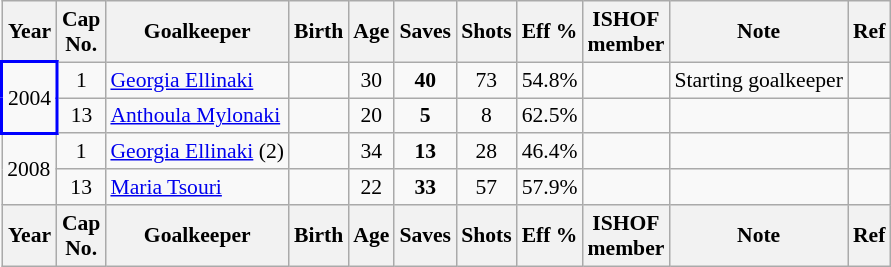<table class="wikitable sortable" style="text-align: center; font-size: 90%; margin-left: 1em;">
<tr>
<th>Year</th>
<th class="unsortable">Cap<br>No.</th>
<th>Goalkeeper</th>
<th>Birth</th>
<th>Age</th>
<th>Saves</th>
<th>Shots</th>
<th>Eff %</th>
<th>ISHOF<br>member</th>
<th>Note</th>
<th class="unsortable">Ref</th>
</tr>
<tr>
<td rowspan="2" style="border: 2px solid blue; text-align: left;">2004 </td>
<td>1</td>
<td style="text-align: left;" data-sort-value="Ellinaki, Georgia"><a href='#'>Georgia Ellinaki</a></td>
<td></td>
<td>30</td>
<td><strong>40</strong></td>
<td>73</td>
<td>54.8%</td>
<td></td>
<td style="text-align: left;">Starting goalkeeper</td>
<td></td>
</tr>
<tr>
<td>13</td>
<td style="text-align: left;" data-sort-value="Mylonaki, Anthoula"><a href='#'>Anthoula Mylonaki</a></td>
<td></td>
<td>20</td>
<td><strong>5</strong></td>
<td>8</td>
<td>62.5%</td>
<td></td>
<td style="text-align: left;"></td>
<td></td>
</tr>
<tr>
<td rowspan="2" style="text-align: left;">2008</td>
<td>1</td>
<td style="text-align: left;" data-sort-value="Ellinaki, Georgia"><a href='#'>Georgia Ellinaki</a> (2)</td>
<td></td>
<td>34</td>
<td><strong>13</strong></td>
<td>28</td>
<td>46.4%</td>
<td></td>
<td style="text-align: left;"></td>
<td></td>
</tr>
<tr>
<td>13</td>
<td style="text-align: left;" data-sort-value="Tsouri, Maria"><a href='#'>Maria Tsouri</a></td>
<td></td>
<td>22</td>
<td><strong>33</strong></td>
<td>57</td>
<td>57.9%</td>
<td></td>
<td style="text-align: left;"></td>
<td></td>
</tr>
<tr>
<th>Year</th>
<th>Cap<br>No.</th>
<th>Goalkeeper</th>
<th>Birth</th>
<th>Age</th>
<th>Saves</th>
<th>Shots</th>
<th>Eff %</th>
<th>ISHOF<br>member</th>
<th>Note</th>
<th>Ref</th>
</tr>
</table>
